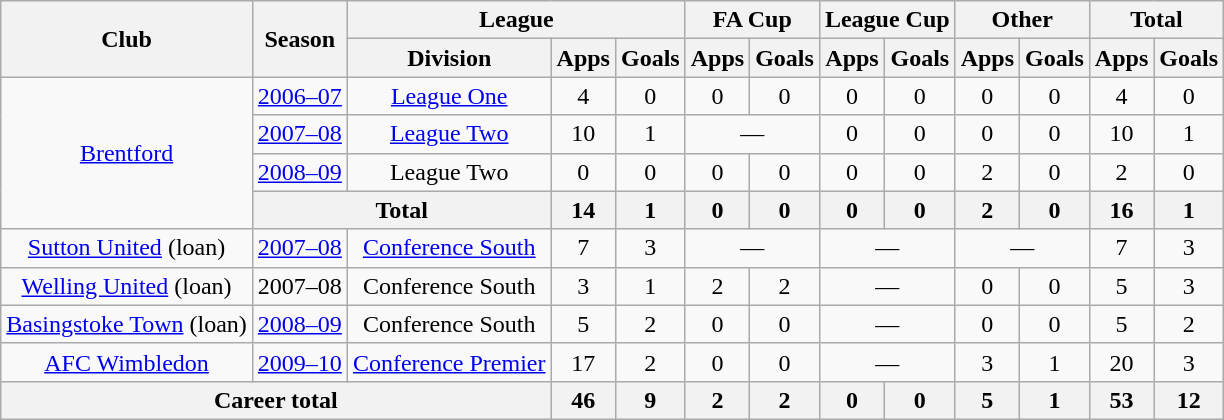<table class="wikitable" style="text-align: center">
<tr>
<th rowspan="2">Club</th>
<th rowspan="2">Season</th>
<th colspan="3">League</th>
<th colspan="2">FA Cup</th>
<th colspan="2">League Cup</th>
<th colspan="2">Other</th>
<th colspan="2">Total</th>
</tr>
<tr>
<th>Division</th>
<th>Apps</th>
<th>Goals</th>
<th>Apps</th>
<th>Goals</th>
<th>Apps</th>
<th>Goals</th>
<th>Apps</th>
<th>Goals</th>
<th>Apps</th>
<th>Goals</th>
</tr>
<tr>
<td rowspan="4"><a href='#'>Brentford</a></td>
<td><a href='#'>2006–07</a></td>
<td><a href='#'>League One</a></td>
<td>4</td>
<td>0</td>
<td>0</td>
<td>0</td>
<td>0</td>
<td>0</td>
<td>0</td>
<td>0</td>
<td>4</td>
<td>0</td>
</tr>
<tr>
<td><a href='#'>2007–08</a></td>
<td><a href='#'>League Two</a></td>
<td>10</td>
<td>1</td>
<td colspan="2">—</td>
<td>0</td>
<td>0</td>
<td>0</td>
<td>0</td>
<td>10</td>
<td>1</td>
</tr>
<tr>
<td><a href='#'>2008–09</a></td>
<td>League Two</td>
<td>0</td>
<td>0</td>
<td>0</td>
<td>0</td>
<td>0</td>
<td>0</td>
<td>2</td>
<td>0</td>
<td>2</td>
<td>0</td>
</tr>
<tr>
<th colspan="2">Total</th>
<th>14</th>
<th>1</th>
<th>0</th>
<th>0</th>
<th>0</th>
<th>0</th>
<th>2</th>
<th>0</th>
<th>16</th>
<th>1</th>
</tr>
<tr>
<td><a href='#'>Sutton United</a> (loan)</td>
<td><a href='#'>2007–08</a></td>
<td><a href='#'>Conference South</a></td>
<td>7</td>
<td>3</td>
<td colspan="2">—</td>
<td colspan="2">—</td>
<td colspan="2">—</td>
<td>7</td>
<td>3</td>
</tr>
<tr>
<td><a href='#'>Welling United</a> (loan)</td>
<td>2007–08</td>
<td>Conference South</td>
<td>3</td>
<td>1</td>
<td>2</td>
<td>2</td>
<td colspan="2">—</td>
<td>0</td>
<td>0</td>
<td>5</td>
<td>3</td>
</tr>
<tr>
<td><a href='#'>Basingstoke Town</a> (loan)</td>
<td><a href='#'>2008–09</a></td>
<td>Conference South</td>
<td>5</td>
<td>2</td>
<td>0</td>
<td>0</td>
<td colspan="2">—</td>
<td>0</td>
<td>0</td>
<td>5</td>
<td>2</td>
</tr>
<tr>
<td><a href='#'>AFC Wimbledon</a></td>
<td><a href='#'>2009–10</a></td>
<td><a href='#'>Conference Premier</a></td>
<td>17</td>
<td>2</td>
<td>0</td>
<td>0</td>
<td colspan="2">—</td>
<td>3</td>
<td>1</td>
<td>20</td>
<td>3</td>
</tr>
<tr>
<th colspan="3">Career total</th>
<th>46</th>
<th>9</th>
<th>2</th>
<th>2</th>
<th>0</th>
<th>0</th>
<th>5</th>
<th>1</th>
<th>53</th>
<th>12</th>
</tr>
</table>
